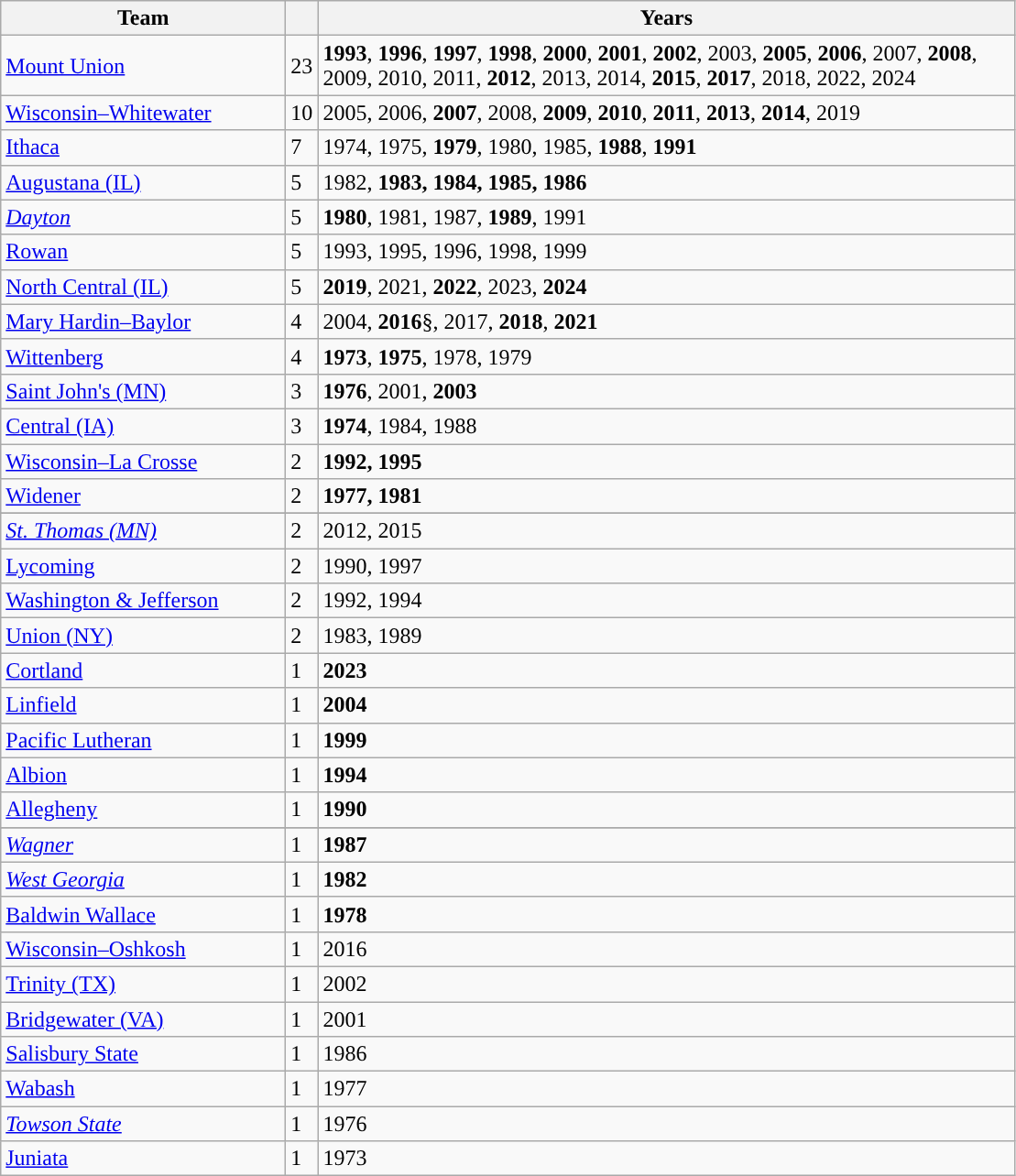<table class="wikitable" style="font-size:%; width:%; text-align:;">
<tr>
<th width=200px>Team</th>
<th width=px></th>
<th width=500px>Years</th>
</tr>
<tr>
<td><a href='#'>Mount Union</a></td>
<td>23</td>
<td><strong>1993</strong>, <strong>1996</strong>, <strong>1997</strong>, <strong>1998</strong>, <strong>2000</strong>, <strong>2001</strong>, <strong>2002</strong>, 2003, <strong>2005</strong>, <strong>2006</strong>, 2007, <strong>2008</strong>, 2009, 2010, 2011, <strong>2012</strong>, 2013, 2014, <strong>2015</strong>, <strong>2017</strong>, 2018, 2022, 2024</td>
</tr>
<tr>
<td><a href='#'>Wisconsin–Whitewater</a></td>
<td>10</td>
<td>2005, 2006, <strong>2007</strong>, 2008, <strong>2009</strong>, <strong>2010</strong>, <strong>2011</strong>, <strong>2013</strong>, <strong>2014</strong>, 2019</td>
</tr>
<tr>
<td><a href='#'>Ithaca</a></td>
<td>7</td>
<td>1974, 1975, <strong>1979</strong>, 1980, 1985, <strong>1988</strong>, <strong>1991</strong></td>
</tr>
<tr>
<td><a href='#'>Augustana (IL)</a></td>
<td>5</td>
<td>1982, <strong>1983, 1984, 1985, 1986</strong></td>
</tr>
<tr>
<td><em><a href='#'>Dayton</a></em></td>
<td>5</td>
<td><strong>1980</strong>, 1981, 1987, <strong>1989</strong>, 1991</td>
</tr>
<tr>
<td><a href='#'>Rowan</a></td>
<td>5</td>
<td>1993, 1995, 1996, 1998, 1999</td>
</tr>
<tr>
<td><a href='#'>North Central (IL)</a></td>
<td>5</td>
<td><strong>2019</strong>, 2021, <strong>2022</strong>, 2023, <strong>2024</strong></td>
</tr>
<tr>
<td><a href='#'>Mary Hardin–Baylor</a></td>
<td>4</td>
<td>2004, <strong>2016</strong>§, 2017, <strong>2018</strong>, <strong>2021</strong></td>
</tr>
<tr>
<td><a href='#'>Wittenberg</a></td>
<td>4</td>
<td><strong>1973</strong>, <strong>1975</strong>, 1978, 1979</td>
</tr>
<tr>
<td><a href='#'>Saint John's (MN)</a></td>
<td>3</td>
<td><strong>1976</strong>, 2001, <strong>2003</strong></td>
</tr>
<tr>
<td><a href='#'>Central (IA)</a></td>
<td>3</td>
<td><strong>1974</strong>, 1984, 1988</td>
</tr>
<tr>
<td><a href='#'>Wisconsin–La Crosse</a></td>
<td>2</td>
<td><strong>1992, 1995</strong></td>
</tr>
<tr>
<td><a href='#'>Widener</a></td>
<td>2</td>
<td><strong>1977, 1981</strong></td>
</tr>
<tr>
</tr>
<tr>
<td><em><a href='#'>St. Thomas (MN)</a></em></td>
<td>2</td>
<td>2012, 2015</td>
</tr>
<tr>
<td><a href='#'>Lycoming</a></td>
<td>2</td>
<td>1990, 1997</td>
</tr>
<tr>
<td><a href='#'>Washington & Jefferson</a></td>
<td>2</td>
<td>1992, 1994</td>
</tr>
<tr>
<td><a href='#'>Union (NY)</a></td>
<td>2</td>
<td>1983, 1989</td>
</tr>
<tr>
<td><a href='#'>Cortland</a></td>
<td>1</td>
<td><strong>2023</strong></td>
</tr>
<tr>
<td><a href='#'>Linfield</a></td>
<td>1</td>
<td><strong>2004</strong></td>
</tr>
<tr>
<td><a href='#'>Pacific Lutheran</a></td>
<td>1</td>
<td><strong>1999</strong></td>
</tr>
<tr>
<td><a href='#'>Albion</a></td>
<td>1</td>
<td><strong>1994</strong></td>
</tr>
<tr>
<td><a href='#'>Allegheny</a></td>
<td>1</td>
<td><strong>1990</strong></td>
</tr>
<tr>
</tr>
<tr>
<td><em><a href='#'>Wagner</a></em></td>
<td>1</td>
<td><strong>1987</strong></td>
</tr>
<tr>
<td><em><a href='#'>West Georgia</a></em></td>
<td>1</td>
<td><strong>1982</strong></td>
</tr>
<tr>
<td><a href='#'>Baldwin Wallace</a></td>
<td>1</td>
<td><strong>1978</strong></td>
</tr>
<tr>
<td><a href='#'>Wisconsin–Oshkosh</a></td>
<td>1</td>
<td>2016</td>
</tr>
<tr>
<td><a href='#'>Trinity (TX)</a></td>
<td>1</td>
<td>2002</td>
</tr>
<tr>
<td><a href='#'>Bridgewater (VA)</a></td>
<td>1</td>
<td>2001</td>
</tr>
<tr>
<td><a href='#'>Salisbury State</a></td>
<td>1</td>
<td>1986</td>
</tr>
<tr>
<td><a href='#'>Wabash</a></td>
<td>1</td>
<td>1977</td>
</tr>
<tr>
<td><em><a href='#'>Towson State</a></em></td>
<td>1</td>
<td>1976</td>
</tr>
<tr>
<td><a href='#'>Juniata</a></td>
<td>1</td>
<td>1973</td>
</tr>
</table>
